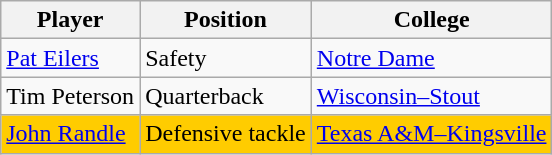<table class="wikitable">
<tr>
<th>Player</th>
<th>Position</th>
<th>College</th>
</tr>
<tr>
<td><a href='#'>Pat Eilers</a></td>
<td>Safety</td>
<td><a href='#'>Notre Dame</a></td>
</tr>
<tr>
<td>Tim Peterson</td>
<td>Quarterback</td>
<td><a href='#'>Wisconsin–Stout</a></td>
</tr>
<tr style="background:#fc0">
<td><a href='#'>John Randle</a></td>
<td>Defensive tackle</td>
<td><a href='#'>Texas A&M–Kingsville</a></td>
</tr>
</table>
